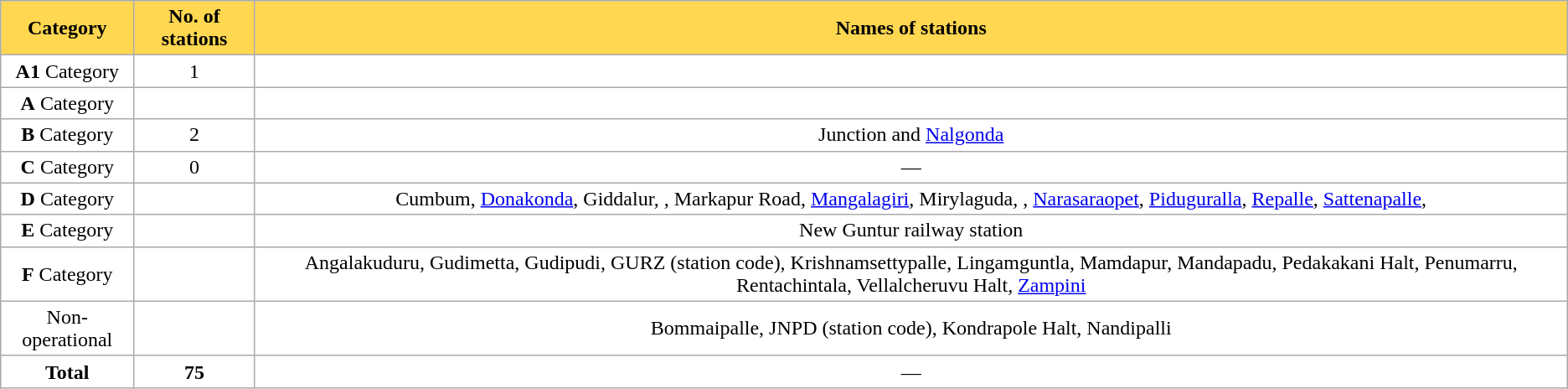<table class="wikitable sortable" style="background:#fff;">
<tr>
<th style="background:#ffd750;" !>Category</th>
<th style="background:#ffd750;" !>No. of stations</th>
<th style="background:#ffd750;" !>Names of stations</th>
</tr>
<tr style="text-align:center;">
<td><strong>A1</strong> Category</td>
<td>1</td>
<td></td>
</tr>
<tr>
<td style="text-align:center;"><strong>A</strong> Category</td>
<td style="text-align:center;"></td>
<td style="text-align:center;"></td>
</tr>
<tr>
<td style="text-align:center;"><strong>B</strong> Category</td>
<td style="text-align:center;">2</td>
<td style="text-align:center;"> Junction and <a href='#'>Nalgonda</a></td>
</tr>
<tr style="text-align:center;">
<td><strong>C</strong> Category</td>
<td>0</td>
<td>—</td>
</tr>
<tr>
<td style="text-align:center;"><strong>D</strong> Category</td>
<td style="text-align:center;"></td>
<td style="text-align:center;">Cumbum, <a href='#'>Donakonda</a>, Giddalur, , Markapur Road, <a href='#'>Mangalagiri</a>, Mirylaguda, , <a href='#'>Narasaraopet</a>, <a href='#'>Piduguralla</a>, <a href='#'>Repalle</a>, <a href='#'>Sattenapalle</a>, </td>
</tr>
<tr>
<td style="text-align:center;"><strong>E</strong> Category</td>
<td style="text-align:center;"></td>
<td style="text-align:center;">New Guntur railway station</td>
</tr>
<tr>
<td style="text-align:center;"><strong>F</strong> Category</td>
<td style="text-align:center;"></td>
<td style="text-align:center;">Angalakuduru, Gudimetta, Gudipudi, GURZ (station code), Krishnamsettypalle, Lingamguntla, Mamdapur, Mandapadu, Pedakakani Halt, Penumarru, Rentachintala, Vellalcheruvu Halt, <a href='#'>Zampini</a></td>
</tr>
<tr>
<td style="text-align:center;">Non-operational</td>
<td style="text-align:center;"></td>
<td style="text-align:center;">Bommaipalle, JNPD (station code), Kondrapole Halt, Nandipalli</td>
</tr>
<tr style="text-align:center;">
<td><strong>Total</strong></td>
<td><strong>75</strong></td>
<td>—</td>
</tr>
</table>
